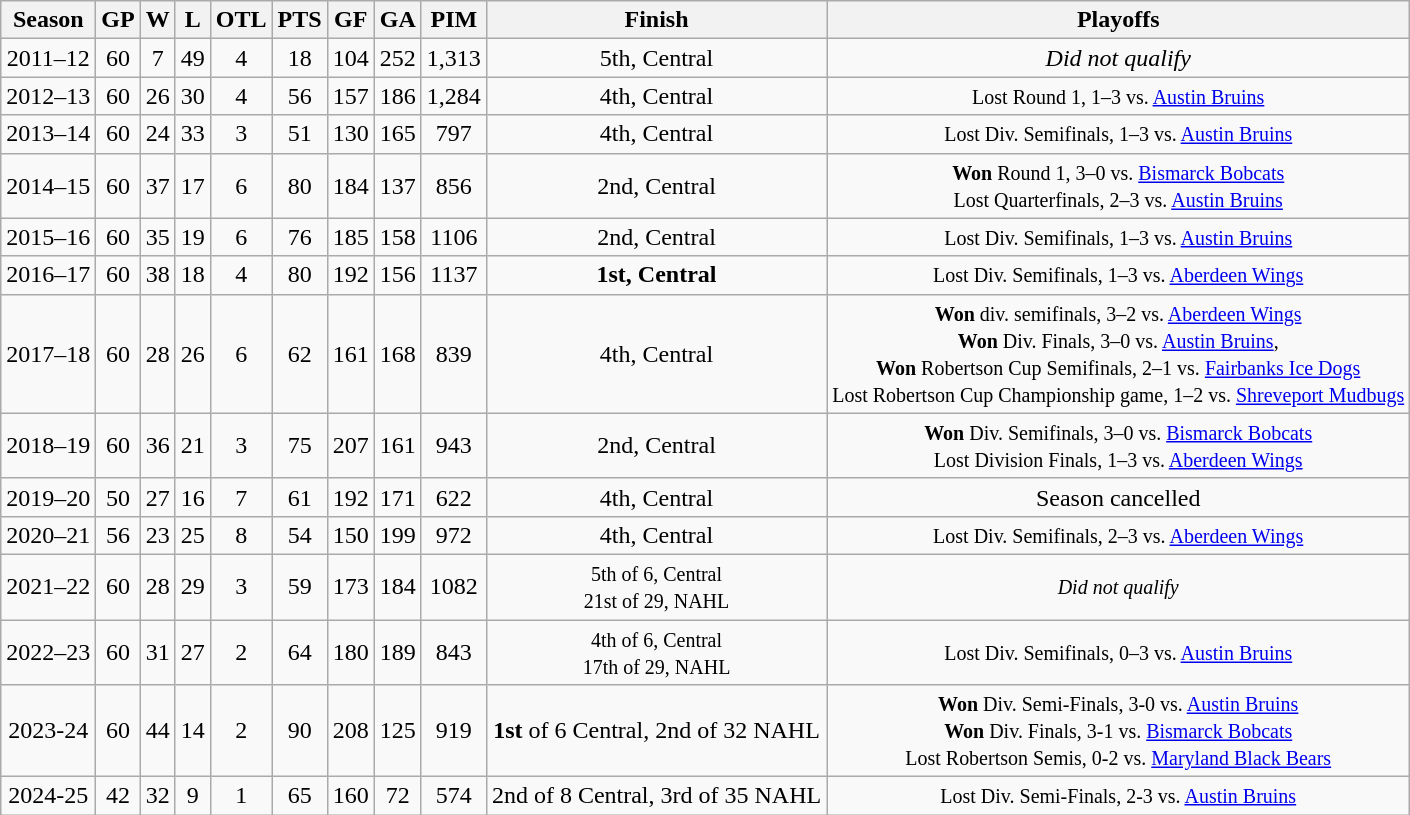<table class="wikitable" style="text-align:center">
<tr>
<th>Season</th>
<th>GP</th>
<th>W</th>
<th>L</th>
<th>OTL</th>
<th>PTS</th>
<th>GF</th>
<th>GA</th>
<th>PIM</th>
<th>Finish</th>
<th>Playoffs</th>
</tr>
<tr>
<td>2011–12</td>
<td>60</td>
<td>7</td>
<td>49</td>
<td>4</td>
<td>18</td>
<td>104</td>
<td>252</td>
<td>1,313</td>
<td>5th, Central</td>
<td><em>Did not qualify</em></td>
</tr>
<tr>
<td>2012–13</td>
<td>60</td>
<td>26</td>
<td>30</td>
<td>4</td>
<td>56</td>
<td>157</td>
<td>186</td>
<td>1,284</td>
<td>4th, Central</td>
<td><small>Lost Round 1, 1–3 vs. <a href='#'>Austin Bruins</a></small></td>
</tr>
<tr>
<td>2013–14</td>
<td>60</td>
<td>24</td>
<td>33</td>
<td>3</td>
<td>51</td>
<td>130</td>
<td>165</td>
<td>797</td>
<td>4th, Central</td>
<td><small>Lost Div. Semifinals, 1–3 vs. <a href='#'>Austin Bruins</a></small></td>
</tr>
<tr>
<td>2014–15</td>
<td>60</td>
<td>37</td>
<td>17</td>
<td>6</td>
<td>80</td>
<td>184</td>
<td>137</td>
<td>856</td>
<td>2nd, Central</td>
<td><small><strong>Won</strong> Round 1, 3–0 vs. <a href='#'>Bismarck Bobcats</a><br>Lost Quarterfinals, 2–3 vs. <a href='#'>Austin Bruins</a></small></td>
</tr>
<tr>
<td>2015–16</td>
<td>60</td>
<td>35</td>
<td>19</td>
<td>6</td>
<td>76</td>
<td>185</td>
<td>158</td>
<td>1106</td>
<td>2nd, Central</td>
<td><small>Lost Div. Semifinals, 1–3 vs. <a href='#'>Austin Bruins</a></small></td>
</tr>
<tr>
<td>2016–17</td>
<td>60</td>
<td>38</td>
<td>18</td>
<td>4</td>
<td>80</td>
<td>192</td>
<td>156</td>
<td>1137</td>
<td><strong>1st, Central</strong></td>
<td><small>Lost Div. Semifinals, 1–3 vs. <a href='#'>Aberdeen Wings</a></small></td>
</tr>
<tr>
<td>2017–18</td>
<td>60</td>
<td>28</td>
<td>26</td>
<td>6</td>
<td>62</td>
<td>161</td>
<td>168</td>
<td>839</td>
<td>4th, Central</td>
<td><small><strong>Won</strong> div. semifinals, 3–2 vs. <a href='#'>Aberdeen Wings</a><br><strong>Won</strong> Div. Finals, 3–0 vs. <a href='#'>Austin Bruins</a>,<br><strong>Won</strong> Robertson Cup Semifinals, 2–1 vs. <a href='#'>Fairbanks Ice Dogs</a><br>Lost Robertson Cup Championship game, 1–2 vs. <a href='#'>Shreveport Mudbugs</a></small></td>
</tr>
<tr>
<td>2018–19</td>
<td>60</td>
<td>36</td>
<td>21</td>
<td>3</td>
<td>75</td>
<td>207</td>
<td>161</td>
<td>943</td>
<td>2nd, Central</td>
<td><small><strong>Won</strong> Div. Semifinals, 3–0 vs. <a href='#'>Bismarck Bobcats</a><br>Lost Division Finals, 1–3 vs. <a href='#'>Aberdeen Wings</a></small></td>
</tr>
<tr>
<td>2019–20</td>
<td>50</td>
<td>27</td>
<td>16</td>
<td>7</td>
<td>61</td>
<td>192</td>
<td>171</td>
<td>622</td>
<td>4th, Central</td>
<td>Season cancelled</td>
</tr>
<tr>
<td>2020–21</td>
<td>56</td>
<td>23</td>
<td>25</td>
<td>8</td>
<td>54</td>
<td>150</td>
<td>199</td>
<td>972</td>
<td>4th, Central</td>
<td><small>Lost Div. Semifinals, 2–3 vs. <a href='#'>Aberdeen Wings</a></small></td>
</tr>
<tr>
<td>2021–22</td>
<td>60</td>
<td>28</td>
<td>29</td>
<td>3</td>
<td>59</td>
<td>173</td>
<td>184</td>
<td>1082</td>
<td><small>5th of 6, Central<br>21st of 29, NAHL</small></td>
<td><small><em>Did not qualify</em></small></td>
</tr>
<tr>
<td>2022–23</td>
<td>60</td>
<td>31</td>
<td>27</td>
<td>2</td>
<td>64</td>
<td>180</td>
<td>189</td>
<td>843</td>
<td><small>4th of 6, Central<br>17th of 29, NAHL</small></td>
<td><small>Lost Div. Semifinals, 0–3 vs. <a href='#'>Austin Bruins</a></small></td>
</tr>
<tr>
<td>2023-24</td>
<td>60</td>
<td>44</td>
<td>14</td>
<td>2</td>
<td>90</td>
<td>208</td>
<td>125</td>
<td>919</td>
<td><strong>1st</strong> of 6 Central, 2nd of 32 NAHL</td>
<td><small><strong>Won</strong> Div. Semi-Finals, 3-0 vs. <a href='#'>Austin Bruins</a> <br><strong>Won</strong> Div. Finals, 3-1 vs. <a href='#'>Bismarck Bobcats</a> <br> Lost Robertson Semis, 0-2 vs. <a href='#'>Maryland Black Bears</a></small></td>
</tr>
<tr>
<td>2024-25</td>
<td>42</td>
<td>32</td>
<td>9</td>
<td>1</td>
<td>65</td>
<td>160</td>
<td>72</td>
<td>574</td>
<td>2nd of 8 Central, 3rd of 35 NAHL</td>
<td><small>Lost Div. Semi-Finals, 2-3 vs. <a href='#'>Austin Bruins</a></small></td>
</tr>
</table>
